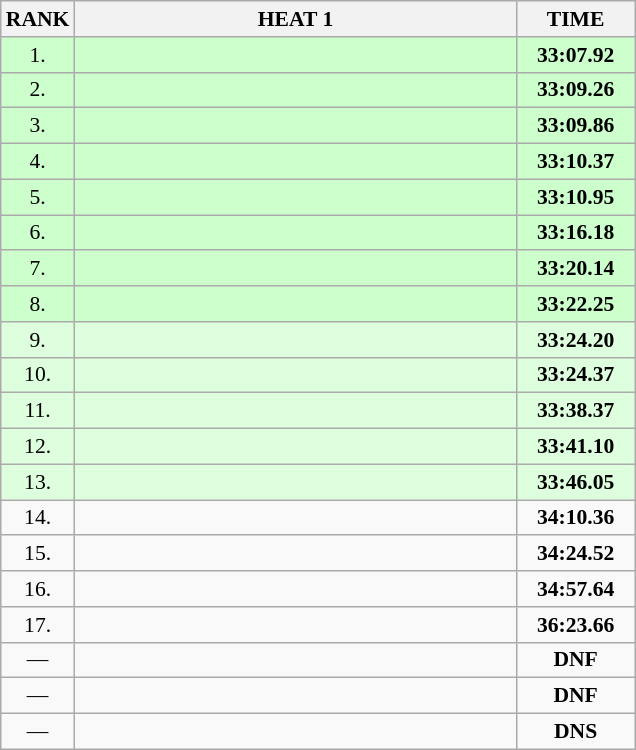<table class="wikitable" style="border-collapse: collapse; font-size: 90%;">
<tr>
<th>RANK</th>
<th style="width: 20em">HEAT 1</th>
<th style="width: 5em">TIME</th>
</tr>
<tr style="background:#ccffcc;">
<td align="center">1.</td>
<td></td>
<td align="center"><strong>33:07.92 </strong></td>
</tr>
<tr style="background:#ccffcc;">
<td align="center">2.</td>
<td></td>
<td align="center"><strong>33:09.26 </strong></td>
</tr>
<tr style="background:#ccffcc;">
<td align="center">3.</td>
<td></td>
<td align="center"><strong>33:09.86 </strong></td>
</tr>
<tr style="background:#ccffcc;">
<td align="center">4.</td>
<td></td>
<td align="center"><strong>33:10.37 </strong></td>
</tr>
<tr style="background:#ccffcc;">
<td align="center">5.</td>
<td></td>
<td align="center"><strong>33:10.95 </strong></td>
</tr>
<tr style="background:#ccffcc;">
<td align="center">6.</td>
<td></td>
<td align="center"><strong>33:16.18 </strong></td>
</tr>
<tr style="background:#ccffcc;">
<td align="center">7.</td>
<td></td>
<td align="center"><strong>33:20.14 </strong></td>
</tr>
<tr style="background:#ccffcc;">
<td align="center">8.</td>
<td></td>
<td align="center"><strong>33:22.25 </strong></td>
</tr>
<tr style="background:#ddffdd;">
<td align="center">9.</td>
<td></td>
<td align="center"><strong>33:24.20 </strong></td>
</tr>
<tr style="background:#ddffdd;">
<td align="center">10.</td>
<td></td>
<td align="center"><strong>33:24.37 </strong></td>
</tr>
<tr style="background:#ddffdd;">
<td align="center">11.</td>
<td></td>
<td align="center"><strong>33:38.37 </strong></td>
</tr>
<tr style="background:#ddffdd;">
<td align="center">12.</td>
<td></td>
<td align="center"><strong>33:41.10 </strong></td>
</tr>
<tr style="background:#ddffdd;">
<td align="center">13.</td>
<td></td>
<td align="center"><strong>33:46.05 </strong></td>
</tr>
<tr>
<td align="center">14.</td>
<td></td>
<td align="center"><strong>34:10.36 </strong></td>
</tr>
<tr>
<td align="center">15.</td>
<td></td>
<td align="center"><strong>34:24.52 </strong></td>
</tr>
<tr>
<td align="center">16.</td>
<td></td>
<td align="center"><strong>34:57.64 </strong></td>
</tr>
<tr>
<td align="center">17.</td>
<td></td>
<td align="center"><strong>36:23.66 </strong></td>
</tr>
<tr>
<td align="center">—</td>
<td></td>
<td align="center"><strong>DNF </strong></td>
</tr>
<tr>
<td align="center">—</td>
<td></td>
<td align="center"><strong>DNF </strong></td>
</tr>
<tr>
<td align="center">—</td>
<td></td>
<td align="center"><strong>DNS </strong></td>
</tr>
</table>
